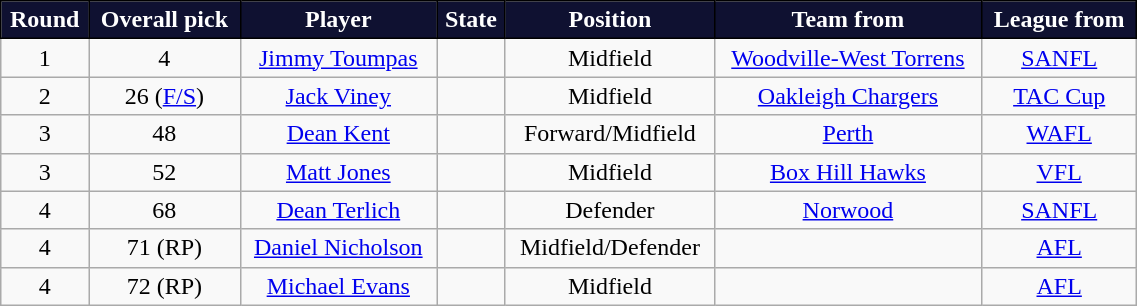<table class="wikitable" style="text-align:center; font-size:100%; width:60%;">
<tr style="color:#FFFFFF;">
<th style="background:#0F1131; border: solid black 1px;">Round</th>
<th style="background:#0F1131; border: solid black 1px;">Overall pick</th>
<th style="background:#0F1131; border: solid black 1px;">Player</th>
<th style="background:#0F1131; border: solid black 1px;">State</th>
<th style="background:#0F1131; border: solid black 1px;">Position</th>
<th style="background:#0F1131; border: solid black 1px;">Team from</th>
<th style="background:#0F1131; border: solid black 1px;">League from</th>
</tr>
<tr>
<td>1</td>
<td>4</td>
<td><a href='#'>Jimmy Toumpas</a></td>
<td></td>
<td>Midfield</td>
<td><a href='#'>Woodville-West Torrens</a></td>
<td><a href='#'>SANFL</a></td>
</tr>
<tr>
<td>2</td>
<td>26 (<a href='#'>F/S</a>)</td>
<td><a href='#'>Jack Viney</a></td>
<td></td>
<td>Midfield</td>
<td><a href='#'>Oakleigh Chargers</a></td>
<td><a href='#'>TAC Cup</a></td>
</tr>
<tr>
<td>3</td>
<td>48</td>
<td><a href='#'>Dean Kent</a></td>
<td></td>
<td>Forward/Midfield</td>
<td><a href='#'>Perth</a></td>
<td><a href='#'>WAFL</a></td>
</tr>
<tr>
<td>3</td>
<td>52</td>
<td><a href='#'>Matt Jones</a></td>
<td></td>
<td>Midfield</td>
<td><a href='#'>Box Hill Hawks</a></td>
<td><a href='#'>VFL</a></td>
</tr>
<tr>
<td>4</td>
<td>68</td>
<td><a href='#'>Dean Terlich</a></td>
<td></td>
<td>Defender</td>
<td><a href='#'>Norwood</a></td>
<td><a href='#'>SANFL</a></td>
</tr>
<tr>
<td>4</td>
<td>71 (RP)</td>
<td><a href='#'>Daniel Nicholson</a></td>
<td></td>
<td>Midfield/Defender</td>
<td></td>
<td><a href='#'>AFL</a></td>
</tr>
<tr>
<td>4</td>
<td>72 (RP)</td>
<td><a href='#'>Michael Evans</a></td>
<td></td>
<td>Midfield</td>
<td></td>
<td><a href='#'>AFL</a></td>
</tr>
</table>
